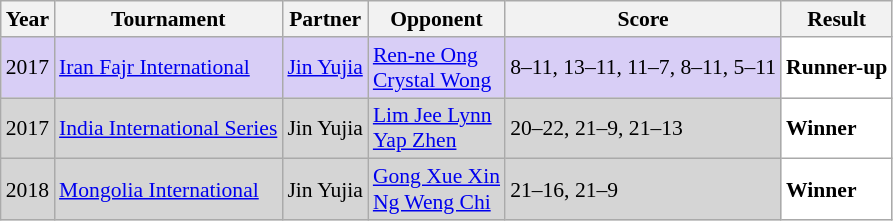<table class="sortable wikitable" style="font-size: 90%;">
<tr>
<th>Year</th>
<th>Tournament</th>
<th>Partner</th>
<th>Opponent</th>
<th>Score</th>
<th>Result</th>
</tr>
<tr style="background:#D8CEF6">
<td align="center">2017</td>
<td align="left"><a href='#'>Iran Fajr International</a></td>
<td align="left"> <a href='#'>Jin Yujia</a></td>
<td align="left"> <a href='#'>Ren-ne Ong</a> <br>  <a href='#'>Crystal Wong</a></td>
<td align="left">8–11, 13–11, 11–7, 8–11, 5–11</td>
<td style="text-align:left; background:white"> <strong>Runner-up</strong></td>
</tr>
<tr style="background:#D5D5D5">
<td align="center">2017</td>
<td align="left"><a href='#'>India International Series</a></td>
<td align="left"> Jin Yujia</td>
<td align="left"> <a href='#'>Lim Jee Lynn</a> <br>  <a href='#'>Yap Zhen</a></td>
<td align="left">20–22, 21–9, 21–13</td>
<td style="text-align:left; background:white"> <strong>Winner</strong></td>
</tr>
<tr style="background:#D5D5D5">
<td align="center">2018</td>
<td align="left"><a href='#'>Mongolia International</a></td>
<td align="left"> Jin Yujia</td>
<td align="left"> <a href='#'>Gong Xue Xin</a> <br>  <a href='#'>Ng Weng Chi</a></td>
<td align="left">21–16, 21–9</td>
<td style="text-align:left; background:white"> <strong>Winner</strong></td>
</tr>
</table>
